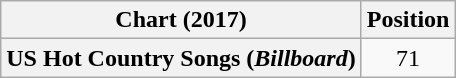<table class="wikitable plainrowheaders" style="text-align:center">
<tr>
<th scope="col">Chart (2017)</th>
<th scope="col">Position</th>
</tr>
<tr>
<th scope="row">US Hot Country Songs (<em>Billboard</em>)</th>
<td>71</td>
</tr>
</table>
